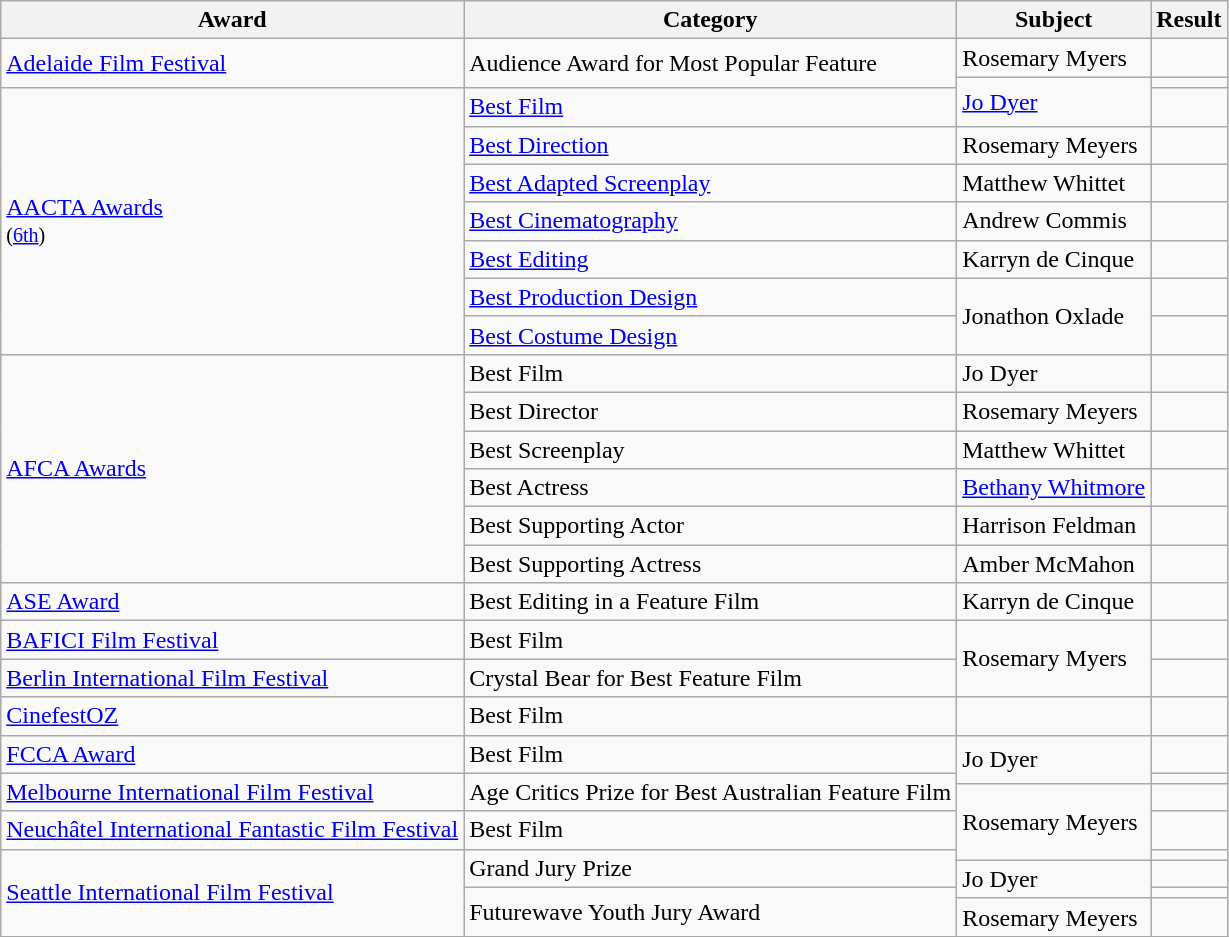<table class="wikitable">
<tr>
<th>Award</th>
<th>Category</th>
<th>Subject</th>
<th>Result</th>
</tr>
<tr>
<td rowspan=2><a href='#'>Adelaide Film Festival</a></td>
<td rowspan=2>Audience Award for Most Popular Feature</td>
<td>Rosemary Myers</td>
<td></td>
</tr>
<tr>
<td rowspan=2><a href='#'>Jo Dyer</a></td>
<td></td>
</tr>
<tr>
<td rowspan=7><a href='#'>AACTA Awards</a><br><small>(<a href='#'>6th</a>)</small></td>
<td><a href='#'>Best Film</a></td>
<td></td>
</tr>
<tr>
<td><a href='#'>Best Direction</a></td>
<td>Rosemary Meyers</td>
<td></td>
</tr>
<tr>
<td><a href='#'>Best Adapted Screenplay</a></td>
<td>Matthew Whittet</td>
<td></td>
</tr>
<tr>
<td><a href='#'>Best Cinematography</a></td>
<td>Andrew Commis</td>
<td></td>
</tr>
<tr>
<td><a href='#'>Best Editing</a></td>
<td>Karryn de Cinque</td>
<td></td>
</tr>
<tr>
<td><a href='#'>Best Production Design</a></td>
<td rowspan="2">Jonathon Oxlade</td>
<td></td>
</tr>
<tr>
<td><a href='#'>Best Costume Design</a></td>
<td></td>
</tr>
<tr>
<td rowspan=6><a href='#'>AFCA Awards</a></td>
<td>Best Film</td>
<td>Jo Dyer</td>
<td></td>
</tr>
<tr>
<td>Best Director</td>
<td>Rosemary Meyers</td>
<td></td>
</tr>
<tr>
<td>Best Screenplay</td>
<td>Matthew Whittet</td>
<td></td>
</tr>
<tr>
<td>Best Actress</td>
<td><a href='#'>Bethany Whitmore</a></td>
<td></td>
</tr>
<tr>
<td>Best Supporting Actor</td>
<td>Harrison Feldman</td>
<td></td>
</tr>
<tr>
<td>Best Supporting Actress</td>
<td>Amber McMahon</td>
<td></td>
</tr>
<tr>
<td><a href='#'>ASE Award</a></td>
<td>Best Editing in a Feature Film</td>
<td>Karryn de Cinque</td>
<td></td>
</tr>
<tr>
<td><a href='#'>BAFICI Film Festival</a></td>
<td>Best Film</td>
<td rowspan=2>Rosemary Myers</td>
<td></td>
</tr>
<tr>
<td><a href='#'>Berlin International Film Festival</a></td>
<td>Crystal Bear for Best Feature Film</td>
<td></td>
</tr>
<tr>
<td><a href='#'>CinefestOZ</a></td>
<td>Best Film</td>
<td></td>
<td></td>
</tr>
<tr>
<td><a href='#'>FCCA Award</a></td>
<td>Best Film</td>
<td rowspan=2>Jo Dyer</td>
<td></td>
</tr>
<tr>
<td rowspan=2><a href='#'>Melbourne International Film Festival</a></td>
<td rowspan=2>Age Critics Prize for Best Australian Feature Film</td>
<td></td>
</tr>
<tr>
<td rowspan=3>Rosemary Meyers</td>
<td></td>
</tr>
<tr>
<td><a href='#'>Neuchâtel International Fantastic Film Festival</a></td>
<td>Best Film</td>
<td></td>
</tr>
<tr>
<td rowspan=4><a href='#'>Seattle International Film Festival</a></td>
<td rowspan=2>Grand Jury Prize</td>
<td></td>
</tr>
<tr>
<td rowspan=2>Jo Dyer</td>
<td></td>
</tr>
<tr>
<td rowspan=2>Futurewave Youth Jury Award</td>
<td></td>
</tr>
<tr>
<td>Rosemary Meyers</td>
<td></td>
</tr>
<tr>
</tr>
</table>
